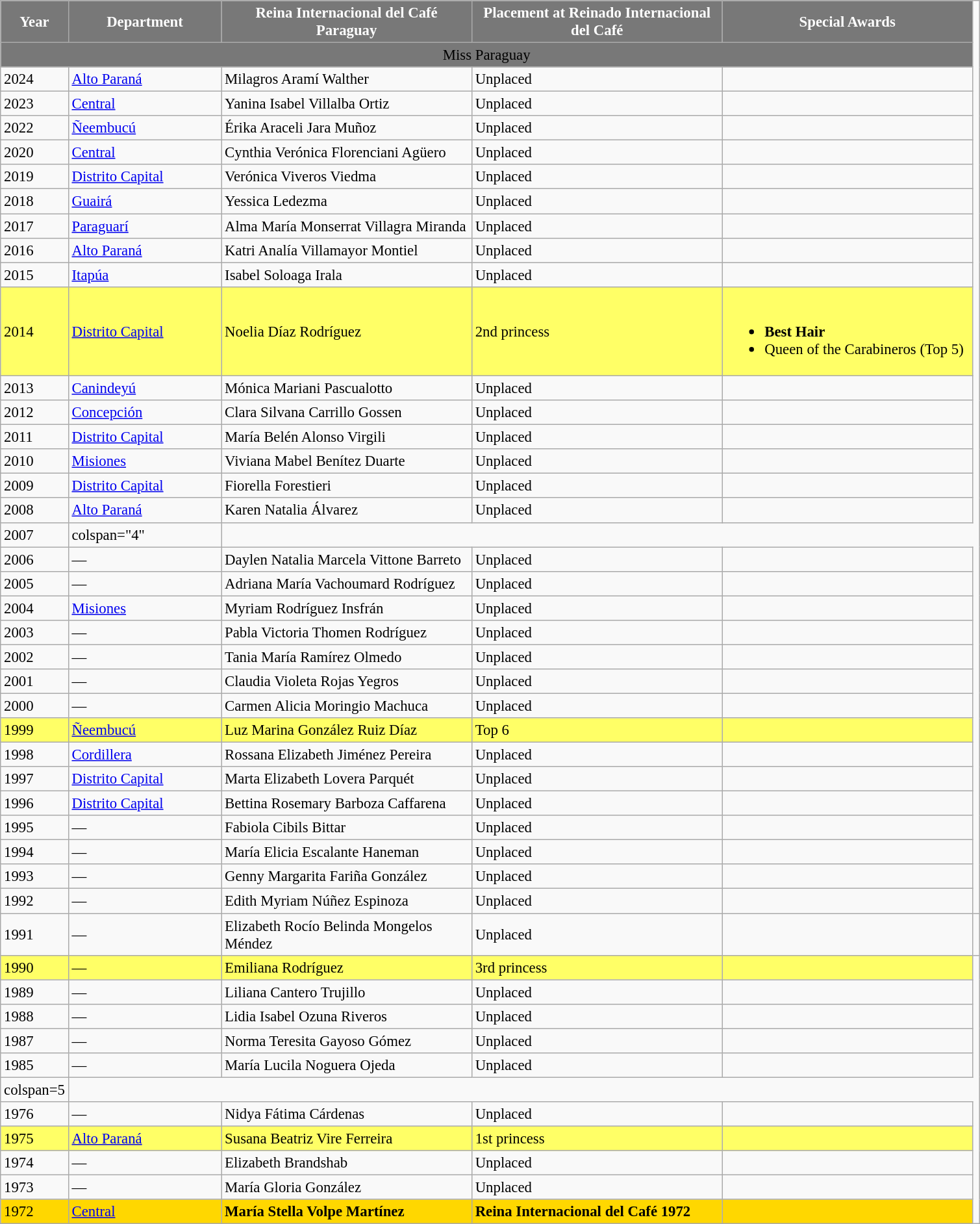<table class="wikitable " style="font-size: 95%;">
<tr>
<th width="60" style="background-color:#787878;color:#FFFFFF;">Year</th>
<th width="150" style="background-color:#787878;color:#FFFFFF;">Department</th>
<th width="250" style="background-color:#787878;color:#FFFFFF;">Reina Internacional del Café Paraguay</th>
<th width="250" style="background-color:#787878;color:#FFFFFF;">Placement at Reinado Internacional del Café</th>
<th width="250" style="background-color:#787878;color:#FFFFFF;">Special Awards</th>
</tr>
<tr bgcolor="#787878" align="center">
<td colspan="5"><span>Miss Paraguay</span></td>
</tr>
<tr>
<td>2024</td>
<td><a href='#'>Alto Paraná</a></td>
<td>Milagros Aramí Walther</td>
<td>Unplaced</td>
<td></td>
</tr>
<tr>
<td>2023</td>
<td><a href='#'>Central</a></td>
<td>Yanina Isabel Villalba Ortiz</td>
<td>Unplaced</td>
<td></td>
</tr>
<tr>
<td>2022</td>
<td><a href='#'>Ñeembucú</a></td>
<td>Érika Araceli Jara Muñoz</td>
<td>Unplaced</td>
<td></td>
</tr>
<tr>
<td>2020</td>
<td><a href='#'>Central</a></td>
<td>Cynthia Verónica Florenciani Agüero</td>
<td>Unplaced</td>
<td></td>
</tr>
<tr>
<td>2019</td>
<td><a href='#'>Distrito Capital</a></td>
<td>Verónica Viveros Viedma</td>
<td>Unplaced</td>
<td></td>
</tr>
<tr>
<td>2018</td>
<td><a href='#'>Guairá</a></td>
<td>Yessica Ledezma</td>
<td>Unplaced</td>
<td></td>
</tr>
<tr>
<td>2017</td>
<td><a href='#'>Paraguarí</a></td>
<td>Alma María Monserrat Villagra Miranda</td>
<td>Unplaced</td>
<td></td>
</tr>
<tr>
<td>2016</td>
<td><a href='#'>Alto Paraná</a></td>
<td>Katri Analía Villamayor Montiel</td>
<td>Unplaced</td>
<td></td>
</tr>
<tr>
<td>2015</td>
<td><a href='#'>Itapúa</a></td>
<td>Isabel Soloaga Irala</td>
<td>Unplaced</td>
<td></td>
</tr>
<tr style="background-color:#FFFF66; ">
<td>2014</td>
<td><a href='#'>Distrito Capital</a></td>
<td>Noelia Díaz Rodríguez</td>
<td>2nd princess</td>
<td align="left"><br><ul><li><strong>Best Hair</strong></li><li>Queen of the Carabineros (Top 5)</li></ul></td>
</tr>
<tr>
<td>2013</td>
<td><a href='#'>Canindeyú</a></td>
<td>Mónica Mariani Pascualotto</td>
<td>Unplaced</td>
<td></td>
</tr>
<tr>
<td>2012</td>
<td><a href='#'>Concepción</a></td>
<td>Clara Silvana Carrillo Gossen</td>
<td>Unplaced</td>
<td></td>
</tr>
<tr>
<td>2011</td>
<td><a href='#'>Distrito Capital</a></td>
<td>María Belén Alonso Virgili</td>
<td>Unplaced</td>
<td></td>
</tr>
<tr>
<td>2010</td>
<td><a href='#'>Misiones</a></td>
<td>Viviana Mabel Benítez Duarte</td>
<td>Unplaced</td>
<td></td>
</tr>
<tr>
<td>2009</td>
<td><a href='#'>Distrito Capital</a></td>
<td>Fiorella Forestieri</td>
<td>Unplaced</td>
<td></td>
</tr>
<tr>
<td>2008</td>
<td><a href='#'>Alto Paraná</a></td>
<td>Karen Natalia Álvarez</td>
<td>Unplaced</td>
<td></td>
</tr>
<tr>
<td>2007</td>
<td>colspan="4" </td>
</tr>
<tr>
<td>2006</td>
<td>—</td>
<td>Daylen Natalia Marcela Vittone Barreto</td>
<td>Unplaced</td>
<td></td>
</tr>
<tr>
<td>2005</td>
<td>—</td>
<td>Adriana María Vachoumard Rodríguez</td>
<td>Unplaced</td>
<td></td>
</tr>
<tr>
<td>2004</td>
<td><a href='#'>Misiones</a></td>
<td>Myriam Rodríguez Insfrán</td>
<td>Unplaced</td>
<td></td>
</tr>
<tr>
<td>2003</td>
<td>—</td>
<td>Pabla Victoria Thomen Rodríguez</td>
<td>Unplaced</td>
<td></td>
</tr>
<tr>
<td>2002</td>
<td>—</td>
<td>Tania María Ramírez Olmedo</td>
<td>Unplaced</td>
<td></td>
</tr>
<tr>
<td>2001</td>
<td>—</td>
<td>Claudia Violeta Rojas Yegros</td>
<td>Unplaced</td>
<td></td>
</tr>
<tr>
<td>2000</td>
<td>—</td>
<td>Carmen Alicia Moringio Machuca</td>
<td>Unplaced</td>
<td></td>
</tr>
<tr style="background-color:#FFFF66; ">
<td>1999</td>
<td><a href='#'>Ñeembucú</a></td>
<td>Luz Marina González Ruiz Díaz</td>
<td>Top 6</td>
<td></td>
</tr>
<tr>
<td>1998</td>
<td><a href='#'>Cordillera</a></td>
<td>Rossana Elizabeth Jiménez Pereira</td>
<td>Unplaced</td>
<td></td>
</tr>
<tr>
<td>1997</td>
<td><a href='#'>Distrito Capital</a></td>
<td>Marta Elizabeth Lovera Parquét</td>
<td>Unplaced</td>
<td></td>
</tr>
<tr>
<td>1996</td>
<td><a href='#'>Distrito Capital</a></td>
<td>Bettina Rosemary Barboza Caffarena</td>
<td>Unplaced</td>
<td></td>
</tr>
<tr>
<td>1995</td>
<td>—</td>
<td>Fabiola Cibils Bittar</td>
<td>Unplaced</td>
<td></td>
</tr>
<tr>
<td>1994</td>
<td>—</td>
<td>María Elicia Escalante Haneman</td>
<td>Unplaced</td>
<td></td>
</tr>
<tr>
<td>1993</td>
<td>—</td>
<td>Genny Margarita Fariña González</td>
<td>Unplaced</td>
<td></td>
</tr>
<tr>
<td>1992</td>
<td>—</td>
<td>Edith Myriam Núñez Espinoza</td>
<td>Unplaced</td>
<td></td>
</tr>
<tr>
<td>1991</td>
<td>—</td>
<td>Elizabeth Rocío Belinda Mongelos Méndez</td>
<td>Unplaced</td>
<td></td>
<td></td>
</tr>
<tr style="background-color:#FFFF66; ">
<td>1990</td>
<td>—</td>
<td>Emiliana Rodríguez</td>
<td>3rd princess</td>
<td></td>
</tr>
<tr>
<td>1989</td>
<td>—</td>
<td>Liliana Cantero Trujillo</td>
<td>Unplaced</td>
<td></td>
</tr>
<tr>
<td>1988</td>
<td>—</td>
<td>Lidia Isabel Ozuna Riveros</td>
<td>Unplaced</td>
<td></td>
</tr>
<tr>
<td>1987</td>
<td>—</td>
<td>Norma Teresita Gayoso Gómez</td>
<td>Unplaced</td>
<td></td>
</tr>
<tr>
<td>1985</td>
<td>—</td>
<td>María Lucila Noguera Ojeda</td>
<td>Unplaced</td>
<td></td>
</tr>
<tr>
<td>colspan=5 </td>
</tr>
<tr>
<td>1976</td>
<td>—</td>
<td>Nidya Fátima Cárdenas</td>
<td>Unplaced</td>
<td></td>
</tr>
<tr style="background-color:#FFFF66; ">
<td>1975</td>
<td><a href='#'>Alto Paraná</a></td>
<td>Susana Beatriz Vire Ferreira</td>
<td>1st princess</td>
<td></td>
</tr>
<tr>
<td>1974</td>
<td>—</td>
<td>Elizabeth Brandshab</td>
<td>Unplaced</td>
<td></td>
</tr>
<tr>
<td>1973</td>
<td>—</td>
<td>María Gloria González</td>
<td>Unplaced</td>
<td></td>
</tr>
<tr style="background-color:gold; ">
<td>1972</td>
<td><a href='#'>Central</a></td>
<td><strong>María Stella Volpe Martínez</strong></td>
<td><strong>Reina Internacional del Café 1972</strong></td>
<td></td>
</tr>
</table>
